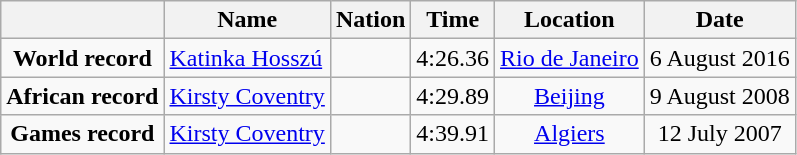<table class=wikitable style=text-align:center>
<tr>
<th></th>
<th>Name</th>
<th>Nation</th>
<th>Time</th>
<th>Location</th>
<th>Date</th>
</tr>
<tr>
<td><strong>World record</strong></td>
<td align=left><a href='#'>Katinka Hosszú</a></td>
<td align=left></td>
<td align=left>4:26.36</td>
<td><a href='#'>Rio de Janeiro</a></td>
<td>6 August 2016</td>
</tr>
<tr>
<td><strong>African record</strong></td>
<td align=left><a href='#'>Kirsty Coventry</a></td>
<td align=left></td>
<td align=left>4:29.89</td>
<td><a href='#'>Beijing</a></td>
<td>9 August 2008</td>
</tr>
<tr>
<td><strong>Games record</strong></td>
<td align=left><a href='#'>Kirsty Coventry</a></td>
<td align=left></td>
<td align=left>4:39.91</td>
<td><a href='#'>Algiers</a></td>
<td>12 July 2007</td>
</tr>
</table>
